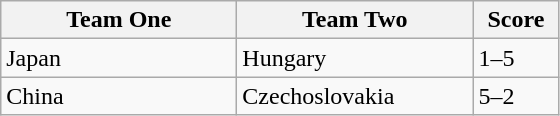<table class="wikitable">
<tr>
<th width=150>Team One</th>
<th width=150>Team Two</th>
<th width=50>Score</th>
</tr>
<tr>
<td>Japan</td>
<td>Hungary</td>
<td>1–5</td>
</tr>
<tr>
<td>China</td>
<td>Czechoslovakia</td>
<td>5–2</td>
</tr>
</table>
